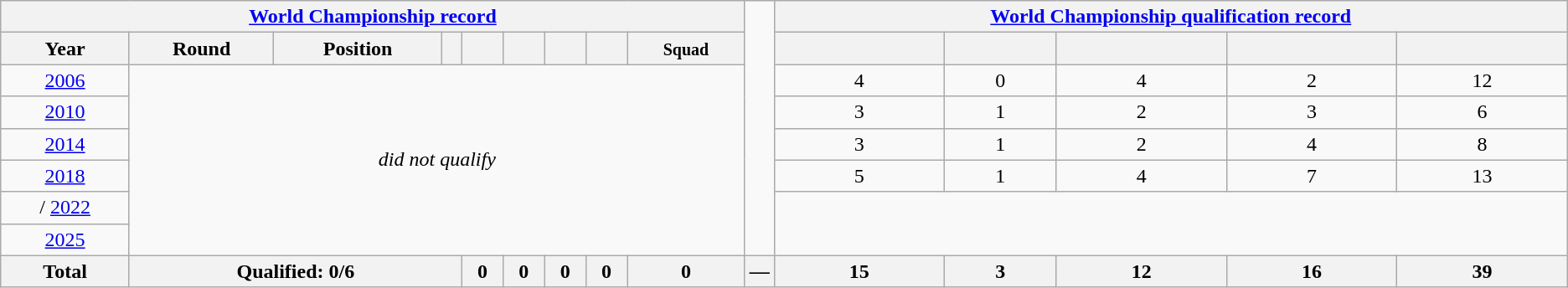<table class="wikitable" style="text-align: center;">
<tr>
<th colspan=9><a href='#'>World Championship record</a></th>
<td width=1% rowspan=8></td>
<th colspan=5><a href='#'>World Championship qualification record</a></th>
</tr>
<tr>
<th>Year</th>
<th>Round</th>
<th>Position</th>
<th></th>
<th></th>
<th></th>
<th></th>
<th></th>
<th><small>Squad</small></th>
<th></th>
<th></th>
<th></th>
<th></th>
<th></th>
</tr>
<tr>
<td> <a href='#'>2006</a></td>
<td colspan="8" rowspan="6"><em>did not qualify</em></td>
<td>4</td>
<td>0</td>
<td>4</td>
<td>2</td>
<td>12</td>
</tr>
<tr>
<td> <a href='#'>2010</a></td>
<td>3</td>
<td>1</td>
<td>2</td>
<td>3</td>
<td>6</td>
</tr>
<tr>
<td> <a href='#'>2014</a></td>
<td>3</td>
<td>1</td>
<td>2</td>
<td>4</td>
<td>8</td>
</tr>
<tr>
<td> <a href='#'>2018</a></td>
<td>5</td>
<td>1</td>
<td>4</td>
<td>7</td>
<td>13</td>
</tr>
<tr>
<td>/ <a href='#'>2022</a></td>
</tr>
<tr>
<td> <a href='#'>2025</a></td>
</tr>
<tr>
<th>Total</th>
<th colspan="3">Qualified: 0/6</th>
<th>0</th>
<th>0</th>
<th>0</th>
<th>0</th>
<th>0</th>
<th>—</th>
<th>15</th>
<th>3</th>
<th>12</th>
<th>16</th>
<th>39</th>
</tr>
</table>
